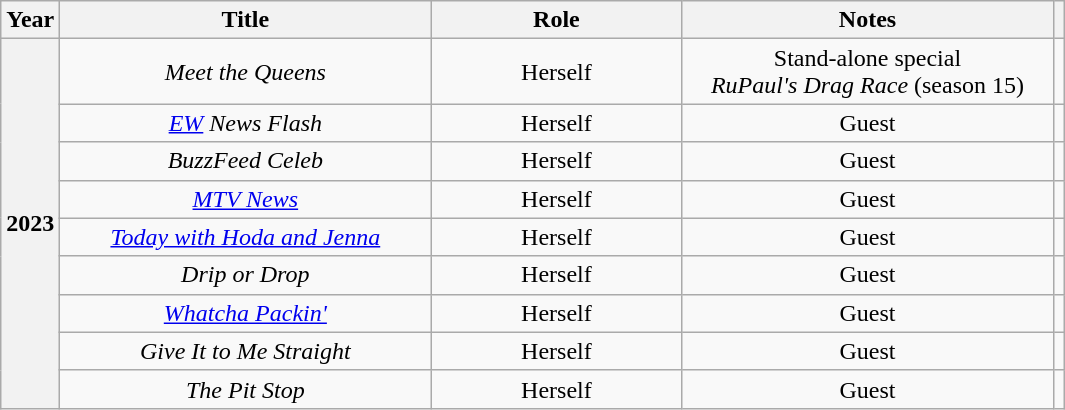<table class="wikitable plainrowheaders" style="text-align:center;">
<tr>
<th scope="col">Year</th>
<th scope="col" style="width: 15em; class="unsortable">Title</th>
<th scope="col" style="width: 10em; class="unsortable">Role</th>
<th scope="col" style="width: 15em; class="unsortable">Notes</th>
<th scope="col" class="unsortable"></th>
</tr>
<tr>
<th rowspan="10" scope="row">2023</th>
<td><em>Meet the Queens</em></td>
<td>Herself</td>
<td>Stand-alone special <br><em>RuPaul's Drag Race</em> (season 15)</td>
<td style="text-align: center;"></td>
</tr>
<tr>
<td><em><a href='#'>EW</a> News Flash</em></td>
<td>Herself</td>
<td>Guest</td>
<td style="text-align: center;"></td>
</tr>
<tr>
<td><em>BuzzFeed Celeb</em></td>
<td>Herself</td>
<td>Guest</td>
<td style="text-align: center;"></td>
</tr>
<tr>
<td><em><a href='#'>MTV News</a></em></td>
<td>Herself</td>
<td>Guest</td>
<td style="text-align: center;"></td>
</tr>
<tr>
<td><em><a href='#'>Today with Hoda and Jenna</a></em></td>
<td>Herself</td>
<td>Guest</td>
<td style="text-align: center;"></td>
</tr>
<tr>
<td><em>Drip or Drop</em></td>
<td>Herself</td>
<td>Guest</td>
<td style="text-align: center;"></td>
</tr>
<tr>
<td><em><a href='#'>Whatcha Packin'</a></em></td>
<td>Herself</td>
<td>Guest</td>
<td style="text-align: center;"></td>
</tr>
<tr>
<td><em>Give It to Me Straight</em></td>
<td>Herself</td>
<td>Guest</td>
<td style="text-align: center;"></td>
</tr>
<tr>
<td><em>The Pit Stop</em></td>
<td>Herself</td>
<td>Guest</td>
<td style="text-align: center;"></td>
</tr>
</table>
